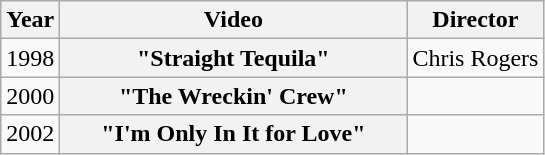<table class="wikitable plainrowheaders">
<tr>
<th>Year</th>
<th style="width:14em;">Video</th>
<th>Director</th>
</tr>
<tr>
<td>1998</td>
<th scope="row">"Straight Tequila"</th>
<td>Chris Rogers</td>
</tr>
<tr>
<td>2000</td>
<th scope="row">"The Wreckin' Crew"</th>
<td></td>
</tr>
<tr>
<td>2002</td>
<th scope="row">"I'm Only In It for Love"</th>
<td></td>
</tr>
</table>
